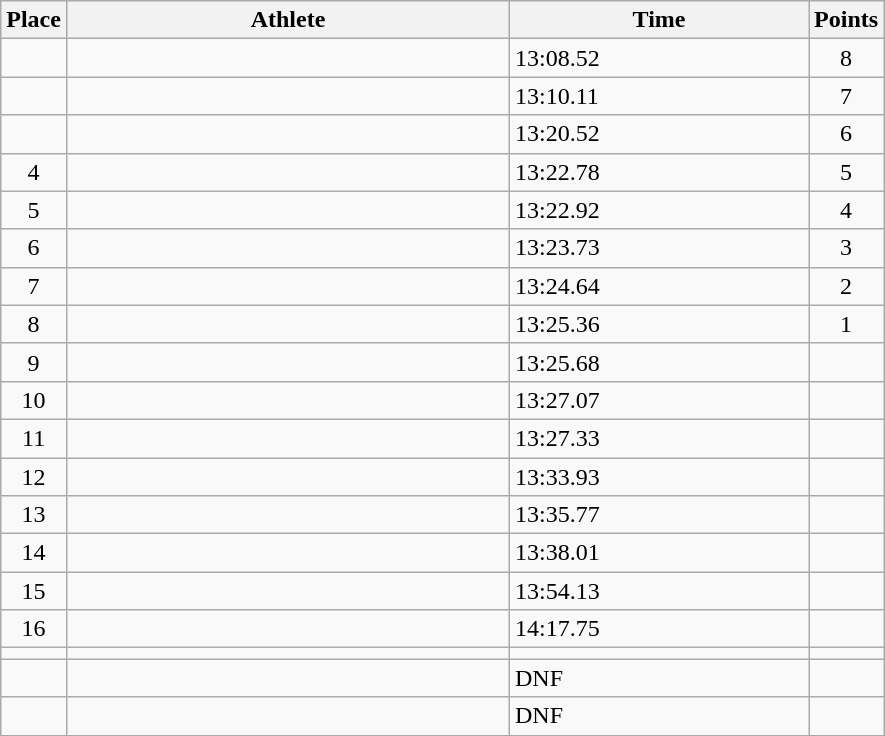<table class=wikitable>
<tr>
<th>Place</th>
<th style="width:18em">Athlete</th>
<th style="width:12em">Time</th>
<th>Points</th>
</tr>
<tr>
<td align=center></td>
<td></td>
<td>13:08.52 </td>
<td align=center>8</td>
</tr>
<tr>
<td align=center></td>
<td></td>
<td>13:10.11</td>
<td align=center>7</td>
</tr>
<tr>
<td align=center></td>
<td></td>
<td>13:20.52</td>
<td align=center>6</td>
</tr>
<tr>
<td align=center>4</td>
<td></td>
<td>13:22.78</td>
<td align=center>5</td>
</tr>
<tr>
<td align=center>5</td>
<td></td>
<td>13:22.92</td>
<td align=center>4</td>
</tr>
<tr>
<td align=center>6</td>
<td></td>
<td>13:23.73</td>
<td align=center>3</td>
</tr>
<tr>
<td align=center>7</td>
<td></td>
<td>13:24.64</td>
<td align=center>2</td>
</tr>
<tr>
<td align=center>8</td>
<td></td>
<td>13:25.36</td>
<td align=center>1</td>
</tr>
<tr>
<td align=center>9</td>
<td></td>
<td>13:25.68</td>
<td></td>
</tr>
<tr>
<td align=center>10</td>
<td></td>
<td>13:27.07</td>
<td></td>
</tr>
<tr>
<td align=center>11</td>
<td></td>
<td>13:27.33</td>
<td></td>
</tr>
<tr>
<td align=center>12</td>
<td></td>
<td>13:33.93</td>
<td></td>
</tr>
<tr>
<td align=center>13</td>
<td></td>
<td>13:35.77</td>
<td></td>
</tr>
<tr>
<td align=center>14</td>
<td></td>
<td>13:38.01</td>
<td></td>
</tr>
<tr>
<td align=center>15</td>
<td></td>
<td>13:54.13</td>
<td></td>
</tr>
<tr>
<td align=center>16</td>
<td></td>
<td>14:17.75</td>
<td></td>
</tr>
<tr>
<td align=center></td>
<td></td>
<td></td>
<td></td>
</tr>
<tr>
<td align=center></td>
<td></td>
<td>DNF</td>
<td></td>
</tr>
<tr>
<td align=center></td>
<td></td>
<td>DNF</td>
<td></td>
</tr>
</table>
